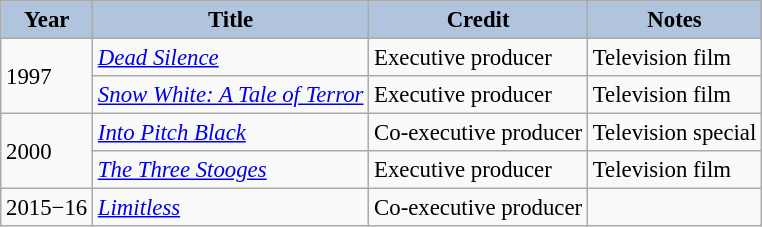<table class="wikitable" style="font-size:95%;">
<tr align="center">
<th style="background:#B0C4DE;">Year</th>
<th style="background:#B0C4DE;">Title</th>
<th style="background:#B0C4DE;">Credit</th>
<th style="background:#B0C4DE;">Notes</th>
</tr>
<tr>
<td rowspan=2>1997</td>
<td><em><a href='#'>Dead Silence</a></em></td>
<td>Executive producer</td>
<td>Television film</td>
</tr>
<tr>
<td><em><a href='#'>Snow White: A Tale of Terror</a></em></td>
<td>Executive producer</td>
<td>Television film</td>
</tr>
<tr>
<td rowspan=2>2000</td>
<td><em><a href='#'>Into Pitch Black</a></em></td>
<td>Co-executive producer</td>
<td>Television special</td>
</tr>
<tr>
<td><em><a href='#'>The Three Stooges</a></em></td>
<td>Executive producer</td>
<td>Television film</td>
</tr>
<tr>
<td>2015−16</td>
<td><em><a href='#'>Limitless</a></em></td>
<td>Co-executive producer</td>
<td></td>
</tr>
</table>
